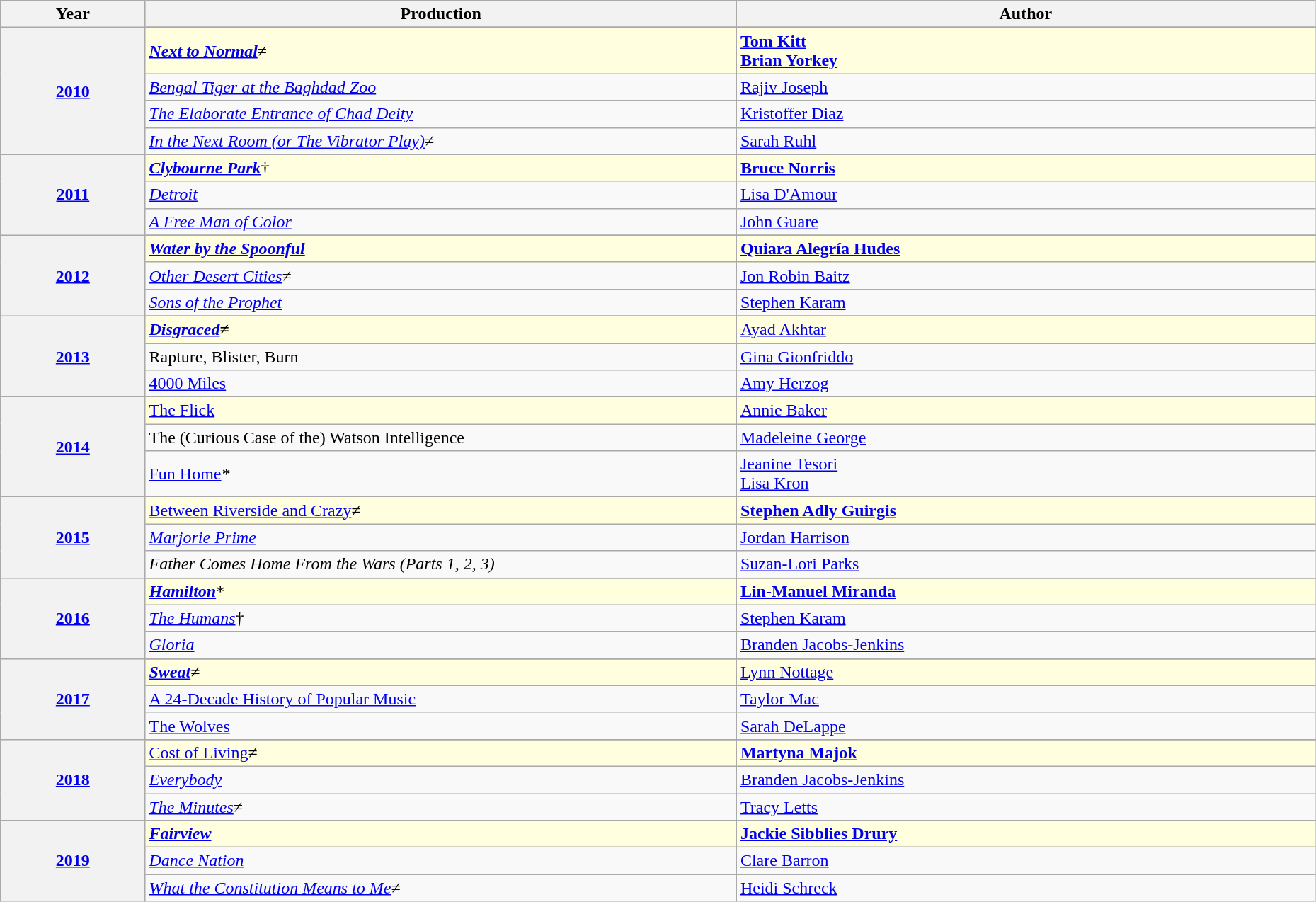<table class="wikitable" style="width:98%">
<tr style="background:#bebebe;">
<th style="width:11%;">Year</th>
<th style="width:45%;">Production</th>
<th style="width:44%;">Author</th>
</tr>
<tr>
<th rowspan="5" style="text-align:center"><strong><a href='#'>2010</a></strong></th>
</tr>
<tr style="background-color:lightyellow;">
<td><strong><em><a href='#'>Next to Normal</a></em></strong>≠</td>
<td><strong><a href='#'>Tom Kitt</a> <br> <a href='#'>Brian Yorkey</a></strong></td>
</tr>
<tr>
<td><em><a href='#'>Bengal Tiger at the Baghdad Zoo</a></em></td>
<td><a href='#'>Rajiv Joseph</a></td>
</tr>
<tr>
<td><em><a href='#'>The Elaborate Entrance of Chad Deity</a></em></td>
<td><a href='#'>Kristoffer Diaz</a></td>
</tr>
<tr>
<td><em><a href='#'>In the Next Room (or The Vibrator Play)</a>≠</em></td>
<td><a href='#'>Sarah Ruhl</a></td>
</tr>
<tr>
<th rowspan="4" style="text-align:center"><strong><a href='#'>2011</a></strong></th>
</tr>
<tr style="background-color:lightyellow;">
<td><strong><em><a href='#'>Clybourne Park</a></em></strong>†</td>
<td><strong><a href='#'>Bruce Norris</a></strong></td>
</tr>
<tr>
<td><em><a href='#'>Detroit</a></em></td>
<td><a href='#'>Lisa D'Amour</a></td>
</tr>
<tr>
<td><em><a href='#'>A Free Man of Color</a></em></td>
<td><a href='#'>John Guare</a></td>
</tr>
<tr>
<th rowspan="4" style="text-align:center"><strong><a href='#'>2012</a></strong></th>
</tr>
<tr style="background-color:lightyellow;">
<td><strong><em><a href='#'>Water by the Spoonful</a></em></strong></td>
<td><strong><a href='#'>Quiara Alegría Hudes</a></strong></td>
</tr>
<tr>
<td><em><a href='#'>Other Desert Cities</a>≠</em></td>
<td><a href='#'>Jon Robin Baitz</a></td>
</tr>
<tr>
<td><em><a href='#'>Sons of the Prophet</a></em></td>
<td><a href='#'>Stephen Karam</a></td>
</tr>
<tr>
<th rowspan="4" style="text-align:center"><strong><a href='#'>2013</a></strong></th>
</tr>
<tr style="background-color:lightyellow;">
<td><strong><em><a href='#'>Disgraced</a><strong>≠<em></td>
<td></strong><a href='#'>Ayad Akhtar</a><strong></td>
</tr>
<tr>
<td></em>Rapture, Blister, Burn<em></td>
<td><a href='#'>Gina Gionfriddo</a></td>
</tr>
<tr>
<td></em><a href='#'>4000 Miles</a><em></td>
<td><a href='#'>Amy Herzog</a></td>
</tr>
<tr>
<th rowspan="4" style="text-align:center"></strong><a href='#'>2014</a><strong></th>
</tr>
<tr style="background-color:lightyellow;">
<td></em></strong><a href='#'>The Flick</a><strong><em></td>
<td></strong><a href='#'>Annie Baker</a><strong></td>
</tr>
<tr>
<td></em>The (Curious Case of the) Watson Intelligence<em></td>
<td><a href='#'>Madeleine George</a></td>
</tr>
<tr>
<td></em><a href='#'>Fun Home</a><em>*</td>
<td><a href='#'>Jeanine Tesori</a> <br> <a href='#'>Lisa Kron</a></td>
</tr>
<tr>
<th rowspan="4" style="text-align:center"></strong><a href='#'>2015</a><strong></th>
</tr>
<tr style="background-color:lightyellow;">
<td></em></strong><a href='#'>Between Riverside and Crazy</a></strong>≠</em></td>
<td><strong><a href='#'>Stephen Adly Guirgis</a></strong></td>
</tr>
<tr>
<td><em><a href='#'>Marjorie Prime</a></em></td>
<td><a href='#'>Jordan Harrison</a></td>
</tr>
<tr>
<td><em>Father Comes Home From the Wars (Parts 1, 2, 3)</em></td>
<td><a href='#'>Suzan-Lori Parks</a></td>
</tr>
<tr>
<th rowspan="4" style="text-align:center"><strong><a href='#'>2016</a></strong></th>
</tr>
<tr style="background-color:lightyellow;">
<td><strong><em><a href='#'>Hamilton</a></em></strong>*</td>
<td><strong><a href='#'>Lin-Manuel Miranda</a></strong></td>
</tr>
<tr>
<td><em><a href='#'>The Humans</a></em>†</td>
<td><a href='#'>Stephen Karam</a></td>
</tr>
<tr>
<td><em><a href='#'>Gloria</a></em></td>
<td><a href='#'>Branden Jacobs-Jenkins</a></td>
</tr>
<tr>
<th rowspan="4" style="text-align:center"><strong><a href='#'>2017</a></strong></th>
</tr>
<tr style="background-color:lightyellow;">
<td><strong><em><a href='#'>Sweat</a><strong>≠<em></td>
<td></strong><a href='#'>Lynn Nottage</a><strong></td>
</tr>
<tr>
<td></em><a href='#'>A 24-Decade History of Popular Music</a><em></td>
<td><a href='#'>Taylor Mac</a></td>
</tr>
<tr>
<td></em><a href='#'>The Wolves</a><em></td>
<td><a href='#'>Sarah DeLappe</a></td>
</tr>
<tr>
<th rowspan="4" style="text-align:center"></strong><a href='#'>2018</a><strong></th>
</tr>
<tr style="background-color:lightyellow;">
<td></em></strong><a href='#'>Cost of Living</a></strong>≠</em></td>
<td><strong><a href='#'>Martyna Majok</a></strong></td>
</tr>
<tr>
<td><em><a href='#'>Everybody</a></em></td>
<td><a href='#'>Branden Jacobs-Jenkins</a></td>
</tr>
<tr>
<td><em><a href='#'>The Minutes</a>≠</em></td>
<td><a href='#'>Tracy Letts</a></td>
</tr>
<tr>
<th rowspan="4" style="text-align:center"><strong><a href='#'>2019</a></strong></th>
</tr>
<tr style="background-color:lightyellow;">
<td><strong><em><a href='#'>Fairview</a></em></strong></td>
<td><strong><a href='#'>Jackie Sibblies Drury</a></strong></td>
</tr>
<tr>
<td><em><a href='#'>Dance Nation</a></em></td>
<td><a href='#'>Clare Barron</a></td>
</tr>
<tr>
<td><em><a href='#'>What the Constitution Means to Me</a>≠</em></td>
<td><a href='#'>Heidi Schreck</a></td>
</tr>
</table>
